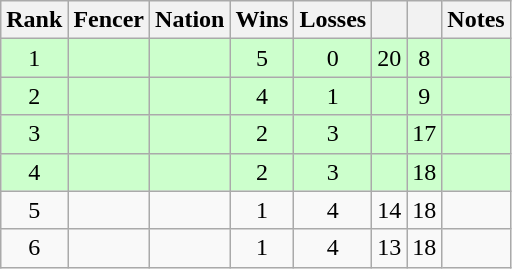<table class="wikitable sortable" style="text-align: center;">
<tr>
<th>Rank</th>
<th>Fencer</th>
<th>Nation</th>
<th>Wins</th>
<th>Losses</th>
<th></th>
<th></th>
<th>Notes</th>
</tr>
<tr style="background:#cfc;">
<td>1</td>
<td align=left></td>
<td align=left></td>
<td>5</td>
<td>0</td>
<td>20</td>
<td>8</td>
<td></td>
</tr>
<tr style="background:#cfc;">
<td>2</td>
<td align=left></td>
<td align=left></td>
<td>4</td>
<td>1</td>
<td></td>
<td>9</td>
<td></td>
</tr>
<tr style="background:#cfc;">
<td>3</td>
<td align=left></td>
<td align=left></td>
<td>2</td>
<td>3</td>
<td></td>
<td>17</td>
<td></td>
</tr>
<tr style="background:#cfc;">
<td>4</td>
<td align=left></td>
<td align=left></td>
<td>2</td>
<td>3</td>
<td></td>
<td>18</td>
<td></td>
</tr>
<tr>
<td>5</td>
<td align=left></td>
<td align=left></td>
<td>1</td>
<td>4</td>
<td>14</td>
<td>18</td>
<td></td>
</tr>
<tr>
<td>6</td>
<td align=left></td>
<td align=left></td>
<td>1</td>
<td>4</td>
<td>13</td>
<td>18</td>
<td></td>
</tr>
</table>
